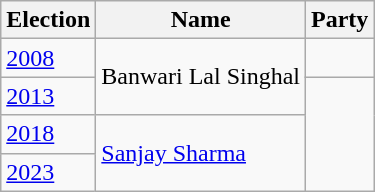<table class="wikitable sortable">
<tr>
<th>Election</th>
<th>Name</th>
<th colspan=2>Party</th>
</tr>
<tr>
<td><a href='#'>2008</a></td>
<td rowspan=2>Banwari Lal Singhal</td>
<td></td>
</tr>
<tr>
<td><a href='#'>2013</a></td>
</tr>
<tr>
<td><a href='#'>2018</a></td>
<td rowspan=2><a href='#'>Sanjay Sharma</a></td>
</tr>
<tr>
<td><a href='#'>2023</a></td>
</tr>
</table>
